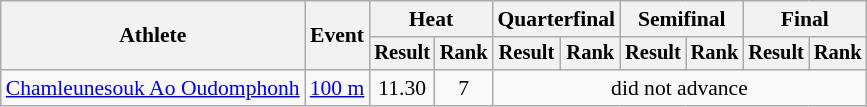<table class=wikitable style="font-size:90%">
<tr>
<th rowspan="2">Athlete</th>
<th rowspan="2">Event</th>
<th colspan="2">Heat</th>
<th colspan="2">Quarterfinal</th>
<th colspan="2">Semifinal</th>
<th colspan="2">Final</th>
</tr>
<tr style="font-size:95%">
<th>Result</th>
<th>Rank</th>
<th>Result</th>
<th>Rank</th>
<th>Result</th>
<th>Rank</th>
<th>Result</th>
<th>Rank</th>
</tr>
<tr align=center>
<td align=left><a href='#'>Chamleunesouk Ao Oudomphonh</a></td>
<td align=left><a href='#'>100 m</a></td>
<td>11.30</td>
<td>7</td>
<td colspan=6>did not advance</td>
</tr>
</table>
